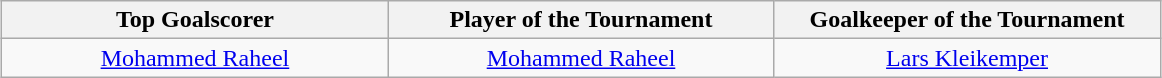<table class=wikitable style="margin:auto; text-align:center">
<tr>
<th style="width: 250px;">Top Goalscorer</th>
<th style="width: 250px;">Player of the Tournament</th>
<th style="width: 250px;">Goalkeeper of the Tournament</th>
</tr>
<tr>
<td> <a href='#'>Mohammed Raheel</a></td>
<td> <a href='#'>Mohammed Raheel</a></td>
<td> <a href='#'>Lars Kleikemper</a></td>
</tr>
</table>
